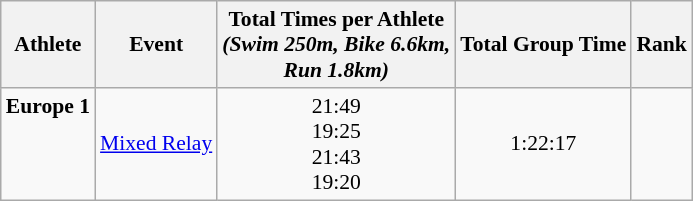<table class="wikitable" style="font-size:90%;">
<tr>
<th>Athlete</th>
<th>Event</th>
<th>Total Times per Athlete <br> <em>(Swim 250m, Bike 6.6km, <br> Run 1.8km)</em></th>
<th>Total Group Time</th>
<th>Rank</th>
</tr>
<tr align=center>
<td align=left><strong>Europe 1</strong><br><br><br><br></td>
<td align=left><a href='#'>Mixed Relay</a></td>
<td>21:49<br>19:25<br>21:43<br>19:20</td>
<td>1:22:17</td>
<td></td>
</tr>
</table>
